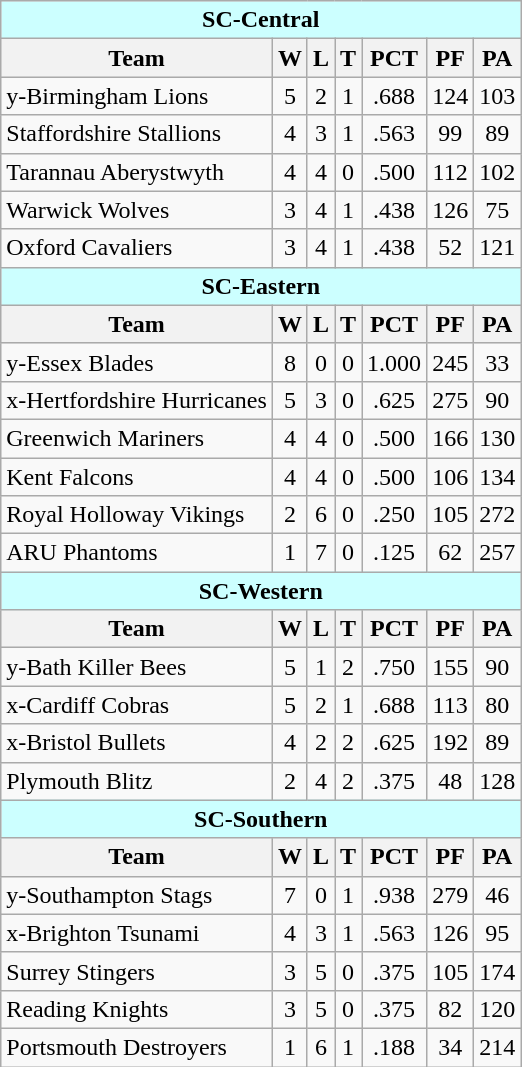<table class="wikitable">
<tr bgcolor="#ccffff">
<td colspan="7" align="center"><strong>SC-Central</strong></td>
</tr>
<tr bgcolor="#efefef">
<th>Team</th>
<th>W</th>
<th>L</th>
<th>T</th>
<th>PCT</th>
<th>PF</th>
<th>PA</th>
</tr>
<tr align="center">
<td align="left">y-Birmingham Lions</td>
<td>5</td>
<td>2</td>
<td>1</td>
<td>.688</td>
<td>124</td>
<td>103</td>
</tr>
<tr align="center">
<td align="left">Staffordshire Stallions</td>
<td>4</td>
<td>3</td>
<td>1</td>
<td>.563</td>
<td>99</td>
<td>89</td>
</tr>
<tr align="center">
<td align="left">Tarannau Aberystwyth</td>
<td>4</td>
<td>4</td>
<td>0</td>
<td>.500</td>
<td>112</td>
<td>102</td>
</tr>
<tr align="center">
<td align="left">Warwick Wolves</td>
<td>3</td>
<td>4</td>
<td>1</td>
<td>.438</td>
<td>126</td>
<td>75</td>
</tr>
<tr align="center">
<td align="left">Oxford Cavaliers</td>
<td>3</td>
<td>4</td>
<td>1</td>
<td>.438</td>
<td>52</td>
<td>121</td>
</tr>
<tr bgcolor="#ccffff">
<td colspan="7" align="center"><strong>SC-Eastern</strong></td>
</tr>
<tr bgcolor="#efefef">
<th>Team</th>
<th>W</th>
<th>L</th>
<th>T</th>
<th>PCT</th>
<th>PF</th>
<th>PA</th>
</tr>
<tr align="center">
<td align="left">y-Essex Blades</td>
<td>8</td>
<td>0</td>
<td>0</td>
<td>1.000</td>
<td>245</td>
<td>33</td>
</tr>
<tr align="center">
<td align="left">x-Hertfordshire Hurricanes</td>
<td>5</td>
<td>3</td>
<td>0</td>
<td>.625</td>
<td>275</td>
<td>90</td>
</tr>
<tr align="center">
<td align="left">Greenwich Mariners</td>
<td>4</td>
<td>4</td>
<td>0</td>
<td>.500</td>
<td>166</td>
<td>130</td>
</tr>
<tr align="center">
<td align="left">Kent Falcons</td>
<td>4</td>
<td>4</td>
<td>0</td>
<td>.500</td>
<td>106</td>
<td>134</td>
</tr>
<tr align="center">
<td align="left">Royal Holloway Vikings</td>
<td>2</td>
<td>6</td>
<td>0</td>
<td>.250</td>
<td>105</td>
<td>272</td>
</tr>
<tr align="center">
<td align="left">ARU Phantoms</td>
<td>1</td>
<td>7</td>
<td>0</td>
<td>.125</td>
<td>62</td>
<td>257</td>
</tr>
<tr bgcolor="#ccffff">
<td colspan="7" align="center"><strong>SC-Western</strong></td>
</tr>
<tr bgcolor="#efefef">
<th>Team</th>
<th>W</th>
<th>L</th>
<th>T</th>
<th>PCT</th>
<th>PF</th>
<th>PA</th>
</tr>
<tr align="center">
<td align="left">y-Bath Killer Bees</td>
<td>5</td>
<td>1</td>
<td>2</td>
<td>.750</td>
<td>155</td>
<td>90</td>
</tr>
<tr align="center">
<td align="left">x-Cardiff Cobras</td>
<td>5</td>
<td>2</td>
<td>1</td>
<td>.688</td>
<td>113</td>
<td>80</td>
</tr>
<tr align="center">
<td align="left">x-Bristol Bullets</td>
<td>4</td>
<td>2</td>
<td>2</td>
<td>.625</td>
<td>192</td>
<td>89</td>
</tr>
<tr align="center">
<td align="left">Plymouth Blitz</td>
<td>2</td>
<td>4</td>
<td>2</td>
<td>.375</td>
<td>48</td>
<td>128</td>
</tr>
<tr bgcolor="#ccffff">
<td colspan="7" align="center"><strong>SC-Southern</strong></td>
</tr>
<tr bgcolor="#efefef">
<th>Team</th>
<th>W</th>
<th>L</th>
<th>T</th>
<th>PCT</th>
<th>PF</th>
<th>PA</th>
</tr>
<tr align="center">
<td align="left">y-Southampton Stags</td>
<td>7</td>
<td>0</td>
<td>1</td>
<td>.938</td>
<td>279</td>
<td>46</td>
</tr>
<tr align="center">
<td align="left">x-Brighton Tsunami</td>
<td>4</td>
<td>3</td>
<td>1</td>
<td>.563</td>
<td>126</td>
<td>95</td>
</tr>
<tr align="center">
<td align="left">Surrey Stingers</td>
<td>3</td>
<td>5</td>
<td>0</td>
<td>.375</td>
<td>105</td>
<td>174</td>
</tr>
<tr align="center">
<td align="left">Reading Knights</td>
<td>3</td>
<td>5</td>
<td>0</td>
<td>.375</td>
<td>82</td>
<td>120</td>
</tr>
<tr align="center">
<td align="left">Portsmouth Destroyers</td>
<td>1</td>
<td>6</td>
<td>1</td>
<td>.188</td>
<td>34</td>
<td>214</td>
</tr>
</table>
